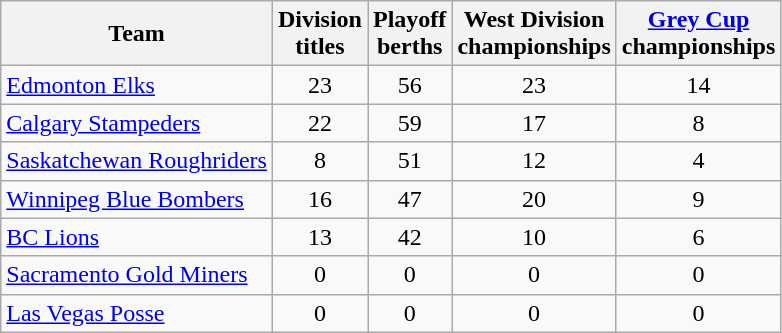<table class="wikitable sortable">
<tr style="background:#efefef;">
<th>Team</th>
<th>Division <br> titles</th>
<th>Playoff<br> berths</th>
<th>West Division<br>championships</th>
<th><a href='#'>Grey Cup</a><br> championships</th>
</tr>
<tr>
<td><a href='#'>Edmonton Elks</a></td>
<td align="center">23</td>
<td align="center">56</td>
<td align="center">23</td>
<td align="center">14</td>
</tr>
<tr>
<td><a href='#'>Calgary Stampeders</a></td>
<td align="center">22</td>
<td align="center">59</td>
<td align="center">17</td>
<td align="center">8</td>
</tr>
<tr>
<td><a href='#'>Saskatchewan Roughriders</a></td>
<td align="center">8</td>
<td align="center">51</td>
<td align="center">12</td>
<td align="center">4</td>
</tr>
<tr>
<td><a href='#'>Winnipeg Blue Bombers</a></td>
<td align="center">16</td>
<td align="center">47</td>
<td align="center">20</td>
<td align="center">9</td>
</tr>
<tr>
<td><a href='#'>BC Lions</a></td>
<td align="center">13</td>
<td align="center">42</td>
<td align="center">10</td>
<td align="center">6</td>
</tr>
<tr>
<td><a href='#'>Sacramento Gold Miners</a></td>
<td align="center">0</td>
<td align="center">0</td>
<td align="center">0</td>
<td align="center">0</td>
</tr>
<tr>
<td><a href='#'>Las Vegas Posse</a></td>
<td align="center">0</td>
<td align="center">0</td>
<td align="center">0</td>
<td align="center">0</td>
</tr>
</table>
